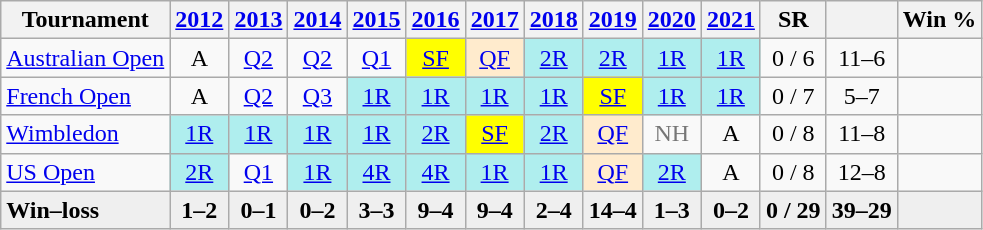<table class=wikitable style=text-align:center>
<tr>
<th>Tournament</th>
<th p><a href='#'>2012</a></th>
<th><a href='#'>2013</a></th>
<th><a href='#'>2014</a></th>
<th><a href='#'>2015</a></th>
<th><a href='#'>2016</a></th>
<th><a href='#'>2017</a></th>
<th><a href='#'>2018</a></th>
<th><a href='#'>2019</a></th>
<th><a href='#'>2020</a></th>
<th><a href='#'>2021</a></th>
<th>SR</th>
<th></th>
<th>Win %</th>
</tr>
<tr>
<td align=left><a href='#'>Australian Open</a></td>
<td>A</td>
<td><a href='#'>Q2</a></td>
<td><a href='#'>Q2</a></td>
<td><a href='#'>Q1</a></td>
<td style=background:yellow><a href='#'>SF</a></td>
<td bgcolor=ffebcd><a href='#'>QF</a></td>
<td style=background:#afeeee><a href='#'>2R</a></td>
<td style=background:#afeeee><a href='#'>2R</a></td>
<td style=background:#afeeee><a href='#'>1R</a></td>
<td style=background:#afeeee><a href='#'>1R</a></td>
<td>0 / 6</td>
<td>11–6</td>
<td></td>
</tr>
<tr>
<td align=left><a href='#'>French Open</a></td>
<td>A</td>
<td><a href='#'>Q2</a></td>
<td><a href='#'>Q3</a></td>
<td style=background:#afeeee><a href='#'>1R</a></td>
<td style=background:#afeeee><a href='#'>1R</a></td>
<td style=background:#afeeee><a href='#'>1R</a></td>
<td style=background:#afeeee><a href='#'>1R</a></td>
<td style=background:yellow><a href='#'>SF</a></td>
<td style=background:#afeeee><a href='#'>1R</a></td>
<td style=background:#afeeee><a href='#'>1R</a></td>
<td>0 / 7</td>
<td>5–7</td>
<td></td>
</tr>
<tr>
<td align=left><a href='#'>Wimbledon</a></td>
<td style=background:#afeeee><a href='#'>1R</a></td>
<td style=background:#afeeee><a href='#'>1R</a></td>
<td style=background:#afeeee><a href='#'>1R</a></td>
<td style=background:#afeeee><a href='#'>1R</a></td>
<td style=background:#afeeee><a href='#'>2R</a></td>
<td style=background:yellow><a href='#'>SF</a></td>
<td style=background:#afeeee><a href='#'>2R</a></td>
<td style=background:#ffebcd><a href='#'>QF</a></td>
<td style=color:#767676>NH</td>
<td>A</td>
<td>0 / 8</td>
<td>11–8</td>
<td></td>
</tr>
<tr>
<td align=left><a href='#'>US Open</a></td>
<td style=background:#afeeee><a href='#'>2R</a></td>
<td><a href='#'>Q1</a></td>
<td style=background:#afeeee><a href='#'>1R</a></td>
<td style=background:#afeeee><a href='#'>4R</a></td>
<td style=background:#afeeee><a href='#'>4R</a></td>
<td style=background:#afeeee><a href='#'>1R</a></td>
<td style=background:#afeeee><a href='#'>1R</a></td>
<td style=background:#ffebcd><a href='#'>QF</a></td>
<td style=background:#afeeee><a href='#'>2R</a></td>
<td>A</td>
<td>0 / 8</td>
<td>12–8</td>
<td></td>
</tr>
<tr style=background:#efefef;font-weight:bold>
<td style=text-align:left>Win–loss</td>
<td>1–2</td>
<td>0–1</td>
<td>0–2</td>
<td>3–3</td>
<td>9–4</td>
<td>9–4</td>
<td>2–4</td>
<td>14–4</td>
<td>1–3</td>
<td>0–2</td>
<td>0 / 29</td>
<td>39–29</td>
<td></td>
</tr>
</table>
